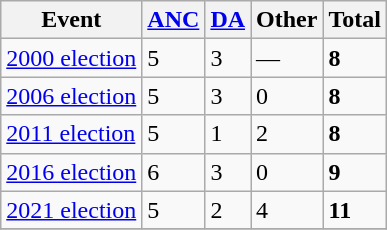<table class="wikitable">
<tr>
<th>Event</th>
<th><a href='#'>ANC</a></th>
<th><a href='#'>DA</a></th>
<th>Other</th>
<th>Total</th>
</tr>
<tr>
<td><a href='#'>2000 election</a></td>
<td>5</td>
<td>3</td>
<td>—</td>
<td><strong>8</strong></td>
</tr>
<tr>
<td><a href='#'>2006 election</a></td>
<td>5</td>
<td>3</td>
<td>0</td>
<td><strong>8</strong></td>
</tr>
<tr>
<td><a href='#'>2011 election</a></td>
<td>5</td>
<td>1</td>
<td>2</td>
<td><strong>8</strong></td>
</tr>
<tr>
<td><a href='#'>2016 election</a></td>
<td>6</td>
<td>3</td>
<td>0</td>
<td><strong>9</strong></td>
</tr>
<tr>
<td><a href='#'>2021 election</a></td>
<td>5</td>
<td>2</td>
<td>4</td>
<td><strong>11</strong></td>
</tr>
<tr>
</tr>
</table>
